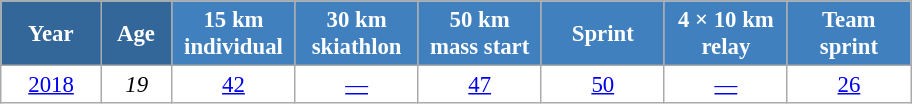<table class="wikitable" style="font-size:95%; text-align:center; border:grey solid 1px; border-collapse:collapse; background:#ffffff;">
<tr>
<th style="background-color:#369; color:white; width:60px;"> Year </th>
<th style="background-color:#369; color:white; width:40px;"> Age </th>
<th style="background-color:#4180be; color:white; width:75px;"> 15 km <br>individual</th>
<th style="background-color:#4180be; color:white; width:75px;"> 30 km <br> skiathlon </th>
<th style="background-color:#4180be; color:white; width:75px;"> 50 km <br>mass start</th>
<th style="background-color:#4180be; color:white; width:75px;"> Sprint </th>
<th style="background-color:#4180be; color:white; width:75px;"> 4 × 10 km <br> relay </th>
<th style="background-color:#4180be; color:white; width:75px;"> Team <br> sprint </th>
</tr>
<tr>
<td><a href='#'>2018</a></td>
<td><em>19</em></td>
<td><a href='#'>42</a></td>
<td><a href='#'>—</a></td>
<td><a href='#'>47</a></td>
<td><a href='#'>50</a></td>
<td><a href='#'>—</a></td>
<td><a href='#'>26</a></td>
</tr>
</table>
